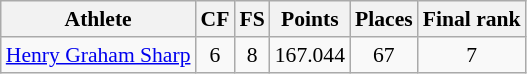<table class="wikitable" border="1" style="font-size:90%">
<tr>
<th>Athlete</th>
<th>CF</th>
<th>FS</th>
<th>Points</th>
<th>Places</th>
<th>Final rank</th>
</tr>
<tr align=center>
<td align=left><a href='#'>Henry Graham Sharp</a></td>
<td>6</td>
<td>8</td>
<td>167.044</td>
<td>67</td>
<td>7</td>
</tr>
</table>
